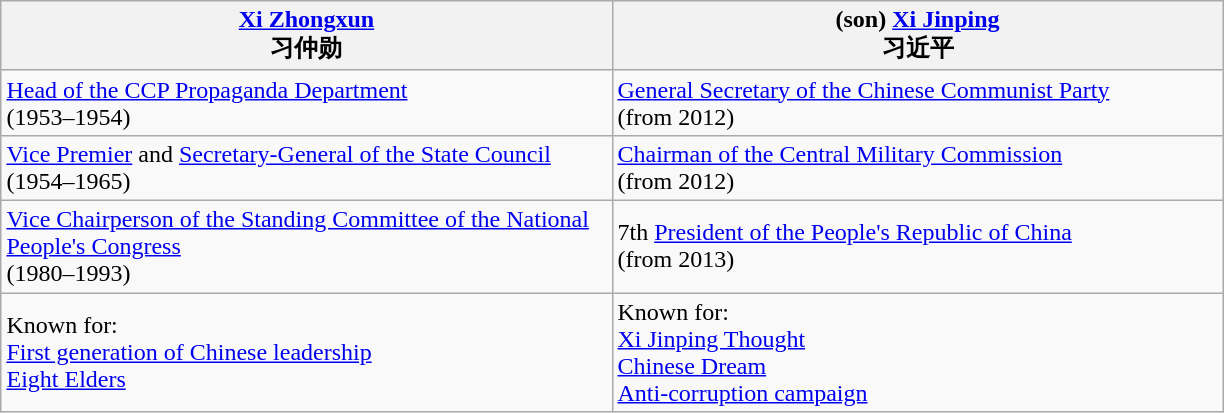<table class="wikitable" style="margin-left: auto; margin-right: auto; border: none;">
<tr>
<th scope="col" style="width: 300pt;"><a href='#'>Xi Zhongxun</a><br>习仲勋<br></th>
<th scope="col" style="width: 300pt;">(son) <a href='#'>Xi Jinping</a><br>习近平<br></th>
</tr>
<tr>
<td><a href='#'>Head of the CCP Propaganda Department</a><br>(1953–1954)</td>
<td><a href='#'>General Secretary of the Chinese Communist Party</a><br>(from 2012)</td>
</tr>
<tr>
<td><a href='#'>Vice Premier</a> and <a href='#'>Secretary-General of the State Council</a><br>(1954–1965)</td>
<td><a href='#'>Chairman of the Central Military Commission</a><br>(from 2012)</td>
</tr>
<tr>
<td><a href='#'>Vice Chairperson of the Standing Committee of the National People's Congress</a><br>(1980–1993)</td>
<td>7th <a href='#'>President of the People's Republic of China</a><br>(from 2013)</td>
</tr>
<tr>
<td>Known for:<br><a href='#'>First generation of Chinese leadership</a><br><a href='#'>Eight Elders</a></td>
<td>Known for:<br><a href='#'>Xi Jinping Thought</a><br><a href='#'>Chinese Dream</a><br><a href='#'>Anti-corruption campaign</a></td>
</tr>
</table>
